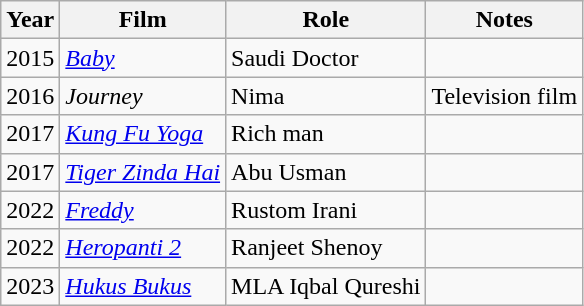<table class="wikitable sortable">
<tr>
<th>Year</th>
<th>Film</th>
<th>Role</th>
<th>Notes</th>
</tr>
<tr>
<td>2015</td>
<td><em><a href='#'>Baby</a></em></td>
<td>Saudi Doctor</td>
<td></td>
</tr>
<tr>
<td>2016</td>
<td><em>Journey</em></td>
<td>Nima</td>
<td>Television film</td>
</tr>
<tr>
<td>2017</td>
<td><em><a href='#'>Kung Fu Yoga</a></em></td>
<td>Rich man</td>
<td></td>
</tr>
<tr>
<td>2017</td>
<td><em><a href='#'>Tiger Zinda Hai</a></em></td>
<td>Abu Usman</td>
<td></td>
</tr>
<tr>
<td>2022</td>
<td><em><a href='#'>Freddy</a></em></td>
<td>Rustom Irani</td>
<td></td>
</tr>
<tr>
<td>2022</td>
<td><em><a href='#'>Heropanti 2</a></em></td>
<td>Ranjeet Shenoy</td>
<td></td>
</tr>
<tr>
<td>2023</td>
<td><em><a href='#'>Hukus Bukus</a></em></td>
<td>MLA Iqbal Qureshi</td>
<td></td>
</tr>
</table>
